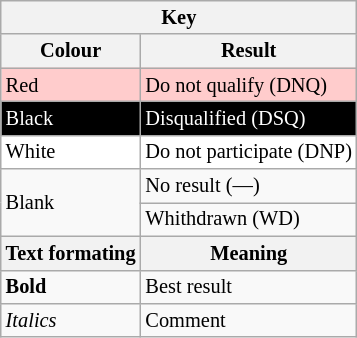<table style="margin-right:0; font-size:85%" class="wikitable">
<tr>
<th colspan=2>Key</th>
</tr>
<tr>
<th>Colour</th>
<th>Result</th>
</tr>
<tr style="background-color:#FFCCCC">
<td>Red</td>
<td>Do not qualify (DNQ)</td>
</tr>
<tr style="background-color:black; color:white">
<td>Black</td>
<td>Disqualified (DSQ)</td>
</tr>
<tr style="background-color:#ffffff">
<td>White</td>
<td>Do not participate (DNP)</td>
</tr>
<tr>
<td rowspan=2>Blank</td>
<td>No result (—)</td>
</tr>
<tr>
<td>Whithdrawn (WD)</td>
</tr>
<tr>
<th>Text formating</th>
<th>Meaning</th>
</tr>
<tr>
<td><strong>Bold</strong></td>
<td>Best result</td>
</tr>
<tr>
<td><em>Italics</em></td>
<td>Comment</td>
</tr>
</table>
